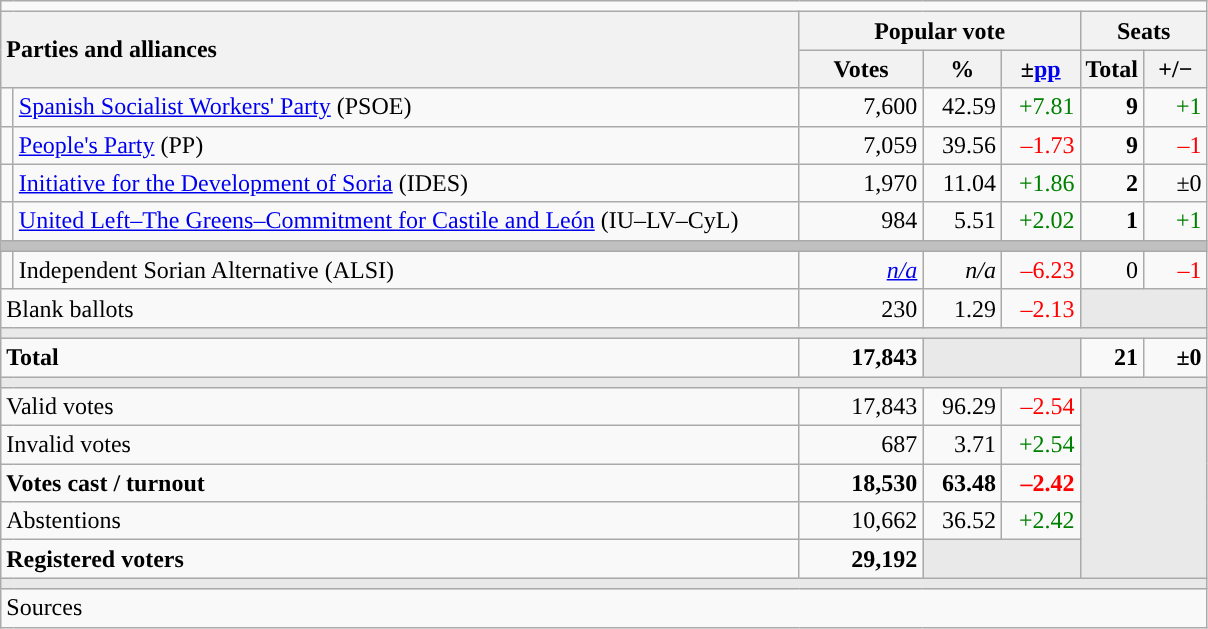<table class="wikitable" style="text-align:right;">
<tr>
<td colspan="7"></td>
</tr>
<tr>
<th style="text-align:left;" rowspan="2" colspan="2" width="525">Parties and alliances</th>
<th colspan="3">Popular vote</th>
<th colspan="2">Seats</th>
</tr>
<tr>
<th width="75">Votes</th>
<th width="45">%</th>
<th width="45">±<a href='#'>pp</a></th>
<th width="35">Total</th>
<th width="35">+/−</th>
</tr>
<tr>
<td width="1" style="color:inherit;background:"></td>
<td align="left"><a href='#'>Spanish Socialist Workers' Party</a> (PSOE)</td>
<td>7,600</td>
<td>42.59</td>
<td style="color:green;">+7.81</td>
<td><strong>9</strong></td>
<td style="color:green;">+1</td>
</tr>
<tr>
<td style="color:inherit;background:"></td>
<td align="left"><a href='#'>People's Party</a> (PP)</td>
<td>7,059</td>
<td>39.56</td>
<td style="color:red;">–1.73</td>
<td><strong>9</strong></td>
<td style="color:red;">–1</td>
</tr>
<tr>
<td style="color:inherit;background:"></td>
<td align="left"><a href='#'>Initiative for the Development of Soria</a> (IDES)</td>
<td>1,970</td>
<td>11.04</td>
<td style="color:green;">+1.86</td>
<td><strong>2</strong></td>
<td>±0</td>
</tr>
<tr>
<td style="color:inherit;background:"></td>
<td align="left"><a href='#'>United Left–The Greens–Commitment for Castile and León</a> (IU–LV–CyL)</td>
<td>984</td>
<td>5.51</td>
<td style="color:green;">+2.02</td>
<td><strong>1</strong></td>
<td style="color:green;">+1</td>
</tr>
<tr>
<td colspan="7" bgcolor="#C0C0C0"></td>
</tr>
<tr>
<td style="color:inherit;background:"></td>
<td align="left">Independent Sorian Alternative (ALSI)</td>
<td><em><a href='#'>n/a</a></em></td>
<td><em>n/a</em></td>
<td style="color:red;">–6.23</td>
<td>0</td>
<td style="color:red;">–1</td>
</tr>
<tr>
<td align="left" colspan="2">Blank ballots</td>
<td>230</td>
<td>1.29</td>
<td style="color:red;">–2.13</td>
<td bgcolor="#E9E9E9" colspan="2"></td>
</tr>
<tr>
<td colspan="7" bgcolor="#E9E9E9"></td>
</tr>
<tr style="font-weight:bold;">
<td align="left" colspan="2">Total</td>
<td>17,843</td>
<td bgcolor="#E9E9E9" colspan="2"></td>
<td>21</td>
<td>±0</td>
</tr>
<tr>
<td colspan="7" bgcolor="#E9E9E9"></td>
</tr>
<tr>
<td align="left" colspan="2">Valid votes</td>
<td>17,843</td>
<td>96.29</td>
<td style="color:red;">–2.54</td>
<td bgcolor="#E9E9E9" colspan="2" rowspan="5"></td>
</tr>
<tr>
<td align="left" colspan="2">Invalid votes</td>
<td>687</td>
<td>3.71</td>
<td style="color:green;">+2.54</td>
</tr>
<tr style="font-weight:bold;">
<td align="left" colspan="2">Votes cast / turnout</td>
<td>18,530</td>
<td>63.48</td>
<td style="color:red;">–2.42</td>
</tr>
<tr>
<td align="left" colspan="2">Abstentions</td>
<td>10,662</td>
<td>36.52</td>
<td style="color:green;">+2.42</td>
</tr>
<tr style="font-weight:bold;">
<td align="left" colspan="2">Registered voters</td>
<td>29,192</td>
<td bgcolor="#E9E9E9" colspan="2"></td>
</tr>
<tr>
<td colspan="7" bgcolor="#E9E9E9"></td>
</tr>
<tr>
<td align="left" colspan="7">Sources</td>
</tr>
</table>
